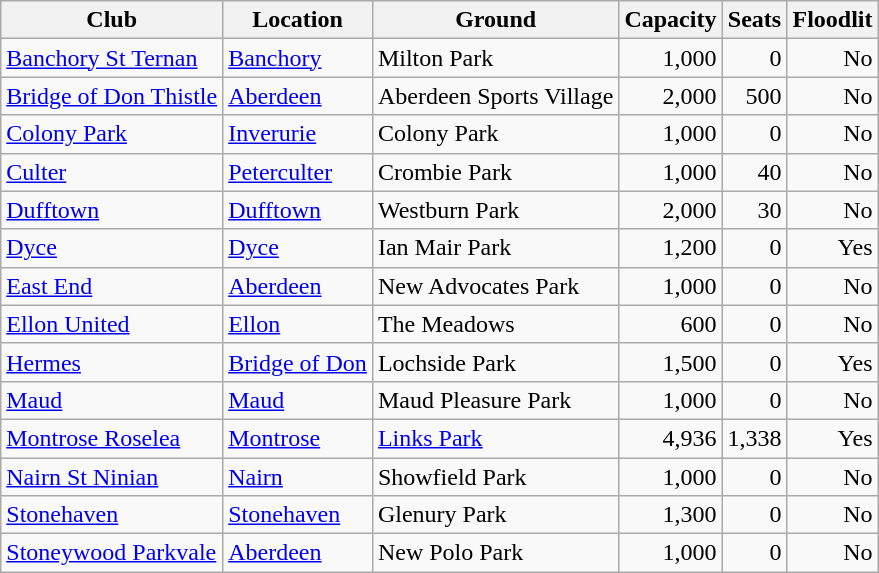<table class="wikitable sortable">
<tr>
<th>Club</th>
<th>Location</th>
<th>Ground</th>
<th data-sort-type="number">Capacity</th>
<th data-sort-type="number">Seats</th>
<th>Floodlit</th>
</tr>
<tr>
<td><a href='#'>Banchory St Ternan</a></td>
<td><a href='#'>Banchory</a></td>
<td>Milton Park</td>
<td align=right>1,000</td>
<td align=right>0</td>
<td align=right>No</td>
</tr>
<tr>
<td><a href='#'>Bridge of Don Thistle</a></td>
<td><a href='#'>Aberdeen</a></td>
<td>Aberdeen Sports Village</td>
<td align=right>2,000</td>
<td align=right>500</td>
<td align=right>No</td>
</tr>
<tr>
<td><a href='#'>Colony Park</a></td>
<td><a href='#'>Inverurie</a></td>
<td>Colony Park</td>
<td align=right>1,000</td>
<td align=right>0</td>
<td align=right>No</td>
</tr>
<tr>
<td><a href='#'>Culter</a></td>
<td><a href='#'>Peterculter</a></td>
<td>Crombie Park</td>
<td align=right>1,000</td>
<td align=right>40</td>
<td align=right>No</td>
</tr>
<tr>
<td><a href='#'>Dufftown</a></td>
<td><a href='#'>Dufftown</a></td>
<td>Westburn Park</td>
<td align=right>2,000</td>
<td align=right>30</td>
<td align=right>No</td>
</tr>
<tr>
<td><a href='#'>Dyce</a></td>
<td><a href='#'>Dyce</a></td>
<td>Ian Mair Park</td>
<td align=right>1,200</td>
<td align=right>0</td>
<td align=right>Yes</td>
</tr>
<tr>
<td><a href='#'>East End</a></td>
<td><a href='#'>Aberdeen</a></td>
<td>New Advocates Park</td>
<td align=right>1,000</td>
<td align=right>0</td>
<td align=right>No</td>
</tr>
<tr>
<td><a href='#'>Ellon United</a></td>
<td><a href='#'>Ellon</a></td>
<td>The Meadows</td>
<td align=right>600</td>
<td align=right>0</td>
<td align=right>No</td>
</tr>
<tr>
<td><a href='#'>Hermes</a></td>
<td><a href='#'>Bridge of Don</a></td>
<td>Lochside Park</td>
<td align=right>1,500</td>
<td align=right>0</td>
<td align=right>Yes</td>
</tr>
<tr>
<td><a href='#'>Maud</a></td>
<td><a href='#'>Maud</a></td>
<td>Maud Pleasure Park</td>
<td align=right>1,000</td>
<td align=right>0</td>
<td align=right>No</td>
</tr>
<tr>
<td><a href='#'>Montrose Roselea</a></td>
<td><a href='#'>Montrose</a></td>
<td><a href='#'>Links Park</a></td>
<td align=right>4,936</td>
<td align=right>1,338</td>
<td align=right>Yes</td>
</tr>
<tr>
<td><a href='#'>Nairn St Ninian</a></td>
<td><a href='#'>Nairn</a></td>
<td>Showfield Park</td>
<td align=right>1,000</td>
<td align=right>0</td>
<td align=right>No</td>
</tr>
<tr>
<td><a href='#'>Stonehaven</a></td>
<td><a href='#'>Stonehaven</a></td>
<td>Glenury Park</td>
<td align=right>1,300</td>
<td align=right>0</td>
<td align=right>No</td>
</tr>
<tr>
<td><a href='#'>Stoneywood Parkvale</a></td>
<td><a href='#'>Aberdeen</a></td>
<td>New Polo Park</td>
<td align=right>1,000</td>
<td align=right>0</td>
<td align=right>No</td>
</tr>
</table>
